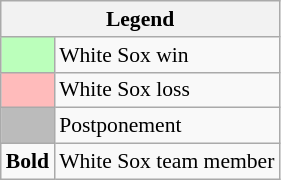<table class="wikitable" style="font-size:90%">
<tr>
<th colspan="2">Legend</th>
</tr>
<tr>
<td bgcolor="#bbffbb"> </td>
<td>White Sox win</td>
</tr>
<tr>
<td bgcolor="#ffbbbb"> </td>
<td>White Sox loss</td>
</tr>
<tr>
<td bgcolor="#bbbbbb"> </td>
<td>Postponement</td>
</tr>
<tr>
<td><strong>Bold</strong></td>
<td>White Sox team member</td>
</tr>
</table>
